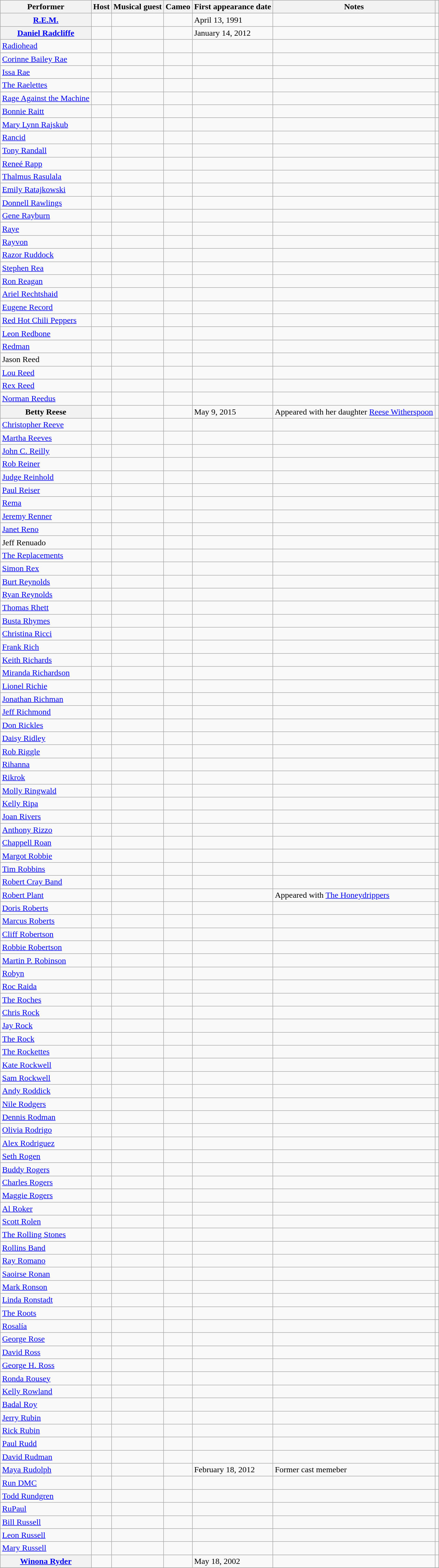<table class="wikitable sortable">
<tr>
<th scope=col>Performer</th>
<th scope=col>Host</th>
<th scope=col>Musical guest</th>
<th scope=col>Cameo</th>
<th scope=col>First appearance date</th>
<th scope="col">Notes</th>
<th scope=col class=unsortable></th>
</tr>
<tr>
<th scope=row><a href='#'>R.E.M.</a></th>
<td align="center"></td>
<td align="center"></td>
<td align="center"></td>
<td>April 13, 1991</td>
<td></td>
<td></td>
</tr>
<tr>
<th scope=row data-sort-value="Radcliffe, Daniel"><a href='#'>Daniel Radcliffe</a></th>
<td align="center"></td>
<td align="center"></td>
<td align="center"></td>
<td>January 14, 2012</td>
<td></td>
<td></td>
</tr>
<tr>
<td><a href='#'>Radiohead</a></td>
<td align="center"></td>
<td align="center"></td>
<td align="center"></td>
<td></td>
<td></td>
<td></td>
</tr>
<tr>
<td><a href='#'>Corinne Bailey Rae</a></td>
<td align="center"></td>
<td align="center"></td>
<td align="center"></td>
<td></td>
<td></td>
<td></td>
</tr>
<tr>
<td><a href='#'>Issa Rae</a></td>
<td align="center"></td>
<td align="center"></td>
<td align="center"></td>
<td></td>
<td></td>
<td></td>
</tr>
<tr>
<td><a href='#'>The Raelettes</a></td>
<td align="center"></td>
<td align="center"></td>
<td align="center"></td>
<td></td>
<td></td>
<td></td>
</tr>
<tr>
<td><a href='#'>Rage Against the Machine</a></td>
<td align="center"></td>
<td align="center"></td>
<td align="center"></td>
<td></td>
<td></td>
<td></td>
</tr>
<tr>
<td><a href='#'>Bonnie Raitt</a></td>
<td align="center"></td>
<td align="center"></td>
<td align="center"></td>
<td></td>
<td></td>
<td></td>
</tr>
<tr>
<td><a href='#'>Mary Lynn Rajskub</a></td>
<td align="center"></td>
<td align="center"></td>
<td align="center"></td>
<td></td>
<td></td>
<td></td>
</tr>
<tr>
<td><a href='#'>Rancid</a></td>
<td align="center"></td>
<td align="center"></td>
<td align="center"></td>
<td></td>
<td></td>
<td></td>
</tr>
<tr>
<td><a href='#'>Tony Randall</a></td>
<td align="center"></td>
<td align="center"></td>
<td align="center"></td>
<td></td>
<td></td>
<td></td>
</tr>
<tr>
<td><a href='#'>Reneé Rapp</a></td>
<td align="center"></td>
<td align="center"></td>
<td align="center"></td>
<td></td>
<td></td>
<td></td>
</tr>
<tr>
<td><a href='#'>Thalmus Rasulala</a></td>
<td align="center"></td>
<td align="center"></td>
<td align="center"></td>
<td></td>
<td></td>
<td></td>
</tr>
<tr>
<td><a href='#'>Emily Ratajkowski</a></td>
<td align="center"></td>
<td align="center"></td>
<td align="center"></td>
<td></td>
<td></td>
<td></td>
</tr>
<tr>
<td><a href='#'>Donnell Rawlings</a></td>
<td align="center"></td>
<td align="center"></td>
<td align="center"></td>
<td></td>
<td></td>
<td></td>
</tr>
<tr>
<td><a href='#'>Gene Rayburn</a></td>
<td align="center"></td>
<td align="center"></td>
<td align="center"></td>
<td></td>
<td></td>
<td></td>
</tr>
<tr>
<td><a href='#'>Raye</a></td>
<td align="center"></td>
<td align="center"></td>
<td align="center"></td>
<td></td>
<td></td>
<td></td>
</tr>
<tr>
<td><a href='#'>Rayvon</a></td>
<td align="center"></td>
<td align="center"></td>
<td align="center"></td>
<td></td>
<td></td>
<td></td>
</tr>
<tr>
<td><a href='#'>Razor Ruddock</a></td>
<td align="center"></td>
<td align="center"></td>
<td align="center"></td>
<td></td>
<td></td>
<td></td>
</tr>
<tr>
<td><a href='#'>Stephen Rea</a></td>
<td align="center"></td>
<td align="center"></td>
<td align="center"></td>
<td></td>
<td></td>
<td></td>
</tr>
<tr>
<td><a href='#'>Ron Reagan</a></td>
<td align="center"></td>
<td align="center"></td>
<td align="center"></td>
<td></td>
<td></td>
<td></td>
</tr>
<tr>
<td><a href='#'>Ariel Rechtshaid</a></td>
<td align="center"></td>
<td align="center"></td>
<td align="center"></td>
<td></td>
<td></td>
<td></td>
</tr>
<tr>
<td><a href='#'>Eugene Record</a></td>
<td align="center"></td>
<td align="center"></td>
<td align="center"></td>
<td></td>
<td></td>
<td></td>
</tr>
<tr>
<td><a href='#'>Red Hot Chili Peppers</a></td>
<td align="center"></td>
<td align="center"></td>
<td align="center"></td>
<td></td>
<td></td>
<td></td>
</tr>
<tr>
<td><a href='#'>Leon Redbone</a></td>
<td align="center"></td>
<td align="center"></td>
<td align="center"></td>
<td></td>
<td></td>
<td></td>
</tr>
<tr>
<td><a href='#'>Redman</a></td>
<td align="center"></td>
<td align="center"></td>
<td align="center"></td>
<td></td>
<td></td>
<td></td>
</tr>
<tr>
<td>Jason Reed</td>
<td align="center"></td>
<td align="center"></td>
<td align="center"></td>
<td></td>
<td></td>
<td></td>
</tr>
<tr>
<td><a href='#'>Lou Reed</a></td>
<td align="center"></td>
<td align="center"></td>
<td align="center"></td>
<td></td>
<td></td>
<td></td>
</tr>
<tr>
<td><a href='#'>Rex Reed</a></td>
<td align="center"></td>
<td align="center"></td>
<td align="center"></td>
<td></td>
<td></td>
<td></td>
</tr>
<tr>
<td><a href='#'>Norman Reedus</a></td>
<td align="center"></td>
<td align="center"></td>
<td align="center"></td>
<td></td>
<td></td>
<td></td>
</tr>
<tr>
<th scope=row data-sort-value="Reese, Better">Betty Reese</th>
<td align="center"></td>
<td align="center"></td>
<td align="center"></td>
<td>May 9, 2015</td>
<td>Appeared with her daughter <a href='#'>Reese Witherspoon</a></td>
<td></td>
</tr>
<tr>
<td><a href='#'>Christopher Reeve</a></td>
<td align="center"></td>
<td align="center"></td>
<td align="center"></td>
<td></td>
<td></td>
<td></td>
</tr>
<tr>
<td><a href='#'>Martha Reeves</a></td>
<td align="center"></td>
<td align="center"></td>
<td align="center"></td>
<td></td>
<td></td>
<td></td>
</tr>
<tr>
<td><a href='#'>John C. Reilly</a></td>
<td align="center"></td>
<td align="center"></td>
<td align="center"></td>
<td></td>
<td></td>
<td></td>
</tr>
<tr>
<td><a href='#'>Rob Reiner</a></td>
<td align="center"></td>
<td align="center"></td>
<td align="center"></td>
<td></td>
<td></td>
<td></td>
</tr>
<tr>
<td><a href='#'>Judge Reinhold</a></td>
<td align="center"></td>
<td align="center"></td>
<td align="center"></td>
<td></td>
<td></td>
<td></td>
</tr>
<tr>
<td><a href='#'>Paul Reiser</a></td>
<td align="center"></td>
<td align="center"></td>
<td align="center"></td>
<td></td>
<td></td>
<td></td>
</tr>
<tr>
<td><a href='#'>Rema</a></td>
<td align="center"></td>
<td align="center"></td>
<td align="center"></td>
<td></td>
<td></td>
<td></td>
</tr>
<tr>
<td><a href='#'>Jeremy Renner</a></td>
<td align="center"></td>
<td align="center"></td>
<td align="center"></td>
<td></td>
<td></td>
<td></td>
</tr>
<tr>
<td><a href='#'>Janet Reno</a></td>
<td align="center"></td>
<td align="center"></td>
<td align="center"></td>
<td></td>
<td></td>
<td></td>
</tr>
<tr>
<td>Jeff Renuado</td>
<td align="center"></td>
<td align="center"></td>
<td align="center"></td>
<td></td>
<td></td>
<td></td>
</tr>
<tr>
<td><a href='#'>The Replacements</a></td>
<td align="center"></td>
<td align="center"></td>
<td align="center"></td>
<td></td>
<td></td>
<td></td>
</tr>
<tr>
<td><a href='#'>Simon Rex</a></td>
<td align="center"></td>
<td align="center"></td>
<td align="center"></td>
<td></td>
<td></td>
<td></td>
</tr>
<tr>
<td><a href='#'>Burt Reynolds</a></td>
<td align="center"></td>
<td align="center"></td>
<td align="center"></td>
<td></td>
<td></td>
<td></td>
</tr>
<tr>
<td><a href='#'>Ryan Reynolds</a></td>
<td align="center"></td>
<td align="center"></td>
<td align="center"></td>
<td></td>
<td></td>
<td></td>
</tr>
<tr>
<td><a href='#'>Thomas Rhett</a></td>
<td align="center"></td>
<td align="center"></td>
<td align="center"></td>
<td></td>
<td></td>
<td></td>
</tr>
<tr>
<td><a href='#'>Busta Rhymes</a></td>
<td align="center"></td>
<td align="center"></td>
<td align="center"></td>
<td></td>
<td></td>
<td></td>
</tr>
<tr>
<td><a href='#'>Christina Ricci</a></td>
<td align="center"></td>
<td align="center"></td>
<td align="center"></td>
<td></td>
<td></td>
<td></td>
</tr>
<tr>
<td><a href='#'>Frank Rich</a></td>
<td align="center"></td>
<td align="center"></td>
<td align="center"></td>
<td></td>
<td></td>
<td></td>
</tr>
<tr>
<td><a href='#'>Keith Richards</a></td>
<td align="center"></td>
<td align="center"></td>
<td align="center"></td>
<td></td>
<td></td>
<td></td>
</tr>
<tr>
<td><a href='#'>Miranda Richardson</a></td>
<td align="center"></td>
<td align="center"></td>
<td align="center"></td>
<td></td>
<td></td>
<td></td>
</tr>
<tr>
<td><a href='#'>Lionel Richie</a></td>
<td align="center"></td>
<td align="center"></td>
<td align="center"></td>
<td></td>
<td></td>
<td></td>
</tr>
<tr>
<td><a href='#'>Jonathan Richman</a></td>
<td align="center"></td>
<td align="center"></td>
<td align="center"></td>
<td></td>
<td></td>
<td></td>
</tr>
<tr>
<td><a href='#'>Jeff Richmond</a></td>
<td align="center"></td>
<td align="center"></td>
<td align="center"></td>
<td></td>
<td></td>
<td></td>
</tr>
<tr>
<td><a href='#'>Don Rickles</a></td>
<td align="center"></td>
<td align="center"></td>
<td align="center"></td>
<td></td>
<td></td>
<td></td>
</tr>
<tr>
<td><a href='#'>Daisy Ridley</a></td>
<td align="center"></td>
<td align="center"></td>
<td align="center"></td>
<td></td>
<td></td>
<td></td>
</tr>
<tr>
<td><a href='#'>Rob Riggle</a></td>
<td align="center"></td>
<td align="center"></td>
<td align="center"></td>
<td></td>
<td></td>
<td></td>
</tr>
<tr>
<td><a href='#'>Rihanna</a></td>
<td align="center"></td>
<td align="center"></td>
<td align="center"></td>
<td></td>
<td></td>
<td></td>
</tr>
<tr>
<td><a href='#'>Rikrok</a></td>
<td align="center"></td>
<td align="center"></td>
<td align="center"></td>
<td></td>
<td></td>
<td></td>
</tr>
<tr>
<td><a href='#'>Molly Ringwald</a></td>
<td align="center"></td>
<td align="center"></td>
<td align="center"></td>
<td></td>
<td></td>
<td></td>
</tr>
<tr>
<td><a href='#'>Kelly Ripa</a></td>
<td align="center"></td>
<td align="center"></td>
<td align="center"></td>
<td></td>
<td></td>
<td></td>
</tr>
<tr>
<td><a href='#'>Joan Rivers</a></td>
<td align="center"></td>
<td align="center"></td>
<td align="center"></td>
<td></td>
<td></td>
<td></td>
</tr>
<tr>
<td><a href='#'>Anthony Rizzo</a></td>
<td align="center"></td>
<td align="center"></td>
<td align="center"></td>
<td></td>
<td></td>
<td></td>
</tr>
<tr>
<td><a href='#'>Chappell Roan</a></td>
<td align="center"></td>
<td align="center"></td>
<td align="center"></td>
<td></td>
<td></td>
<td></td>
</tr>
<tr>
<td><a href='#'>Margot Robbie</a></td>
<td align="center"></td>
<td align="center"></td>
<td align="center"></td>
<td></td>
<td></td>
<td></td>
</tr>
<tr>
<td><a href='#'>Tim Robbins</a></td>
<td align="center"></td>
<td align="center"></td>
<td align="center"></td>
<td></td>
<td></td>
<td></td>
</tr>
<tr>
<td><a href='#'>Robert Cray Band</a></td>
<td align="center"></td>
<td align="center"></td>
<td align="center"></td>
<td></td>
<td></td>
<td></td>
</tr>
<tr>
<td><a href='#'>Robert Plant</a></td>
<td align="center"></td>
<td align="center"></td>
<td align="center"></td>
<td></td>
<td>Appeared with <a href='#'>The Honeydrippers</a></td>
<td></td>
</tr>
<tr>
<td><a href='#'>Doris Roberts</a></td>
<td align="center"></td>
<td align="center"></td>
<td align="center"></td>
<td></td>
<td></td>
<td></td>
</tr>
<tr>
<td><a href='#'>Marcus Roberts</a></td>
<td align="center"></td>
<td align="center"></td>
<td align="center"></td>
<td></td>
<td></td>
<td></td>
</tr>
<tr>
<td><a href='#'>Cliff Robertson</a></td>
<td align="center"></td>
<td align="center"></td>
<td align="center"></td>
<td></td>
<td></td>
<td></td>
</tr>
<tr>
<td><a href='#'>Robbie Robertson</a></td>
<td align="center"></td>
<td align="center"></td>
<td align="center"></td>
<td></td>
<td></td>
<td></td>
</tr>
<tr>
<td><a href='#'>Martin P. Robinson</a></td>
<td align="center"></td>
<td align="center"></td>
<td align="center"></td>
<td></td>
<td></td>
<td></td>
</tr>
<tr>
<td><a href='#'>Robyn</a></td>
<td align="center"></td>
<td align="center"></td>
<td align="center"></td>
<td></td>
<td></td>
<td></td>
</tr>
<tr>
<td><a href='#'>Roc Raida</a></td>
<td align="center"></td>
<td align="center"></td>
<td align="center"></td>
<td></td>
<td></td>
<td></td>
</tr>
<tr>
<td><a href='#'>The Roches</a></td>
<td align="center"></td>
<td align="center"></td>
<td align="center"></td>
<td></td>
<td></td>
<td></td>
</tr>
<tr>
<td><a href='#'>Chris Rock</a></td>
<td align="center"></td>
<td align="center"></td>
<td align="center"></td>
<td></td>
<td></td>
<td></td>
</tr>
<tr>
<td><a href='#'>Jay Rock</a></td>
<td align="center"></td>
<td align="center"></td>
<td align="center"></td>
<td></td>
<td></td>
<td></td>
</tr>
<tr>
<td><a href='#'>The Rock</a></td>
<td align="center"></td>
<td align="center"></td>
<td align="center"></td>
<td></td>
<td></td>
<td></td>
</tr>
<tr>
<td><a href='#'>The Rockettes</a></td>
<td align="center"></td>
<td align="center"></td>
<td align="center"></td>
<td></td>
<td></td>
<td></td>
</tr>
<tr>
<td><a href='#'>Kate Rockwell</a></td>
<td align="center"></td>
<td align="center"></td>
<td align="center"></td>
<td></td>
<td></td>
<td></td>
</tr>
<tr>
<td><a href='#'>Sam Rockwell</a></td>
<td align="center"></td>
<td align="center"></td>
<td align="center"></td>
<td></td>
<td></td>
<td></td>
</tr>
<tr>
<td><a href='#'>Andy Roddick</a></td>
<td align="center"></td>
<td align="center"></td>
<td align="center"></td>
<td></td>
<td></td>
<td></td>
</tr>
<tr>
<td><a href='#'>Nile Rodgers</a></td>
<td align="center"></td>
<td align="center"></td>
<td align="center"></td>
<td></td>
<td></td>
<td></td>
</tr>
<tr>
<td><a href='#'>Dennis Rodman</a></td>
<td align="center"></td>
<td align="center"></td>
<td align="center"></td>
<td></td>
<td></td>
<td></td>
</tr>
<tr>
<td><a href='#'>Olivia Rodrigo</a></td>
<td align="center"></td>
<td align="center"></td>
<td align="center"></td>
<td></td>
<td></td>
<td></td>
</tr>
<tr>
<td><a href='#'>Alex Rodriguez</a></td>
<td align="center"></td>
<td align="center"></td>
<td align="center"></td>
<td></td>
<td></td>
<td></td>
</tr>
<tr>
<td><a href='#'>Seth Rogen</a></td>
<td align="center"></td>
<td align="center"></td>
<td align="center"></td>
<td></td>
<td></td>
<td></td>
</tr>
<tr>
<td><a href='#'>Buddy Rogers</a></td>
<td align="center"></td>
<td align="center"></td>
<td align="center"></td>
<td></td>
<td></td>
<td></td>
</tr>
<tr>
<td><a href='#'>Charles Rogers</a></td>
<td align="center"></td>
<td align="center"></td>
<td align="center"></td>
<td></td>
<td></td>
<td></td>
</tr>
<tr>
<td><a href='#'>Maggie Rogers</a></td>
<td align="center"></td>
<td align="center"></td>
<td align="center"></td>
<td></td>
<td></td>
<td></td>
</tr>
<tr>
<td><a href='#'>Al Roker</a></td>
<td align="center"></td>
<td align="center"></td>
<td align="center"></td>
<td></td>
<td></td>
<td></td>
</tr>
<tr>
<td><a href='#'>Scott Rolen</a></td>
<td align="center"></td>
<td align="center"></td>
<td align="center"></td>
<td></td>
<td></td>
<td></td>
</tr>
<tr>
<td><a href='#'>The Rolling Stones</a></td>
<td align="center"></td>
<td align="center"></td>
<td align="center"></td>
<td></td>
<td></td>
<td></td>
</tr>
<tr>
<td><a href='#'>Rollins Band</a></td>
<td align="center"></td>
<td align="center"></td>
<td align="center"></td>
<td></td>
<td></td>
<td></td>
</tr>
<tr>
<td><a href='#'>Ray Romano</a></td>
<td align="center"></td>
<td align="center"></td>
<td align="center"></td>
<td></td>
<td></td>
<td></td>
</tr>
<tr>
<td><a href='#'>Saoirse Ronan</a></td>
<td align="center"></td>
<td align="center"></td>
<td align="center"></td>
<td></td>
<td></td>
<td></td>
</tr>
<tr>
<td><a href='#'>Mark Ronson</a></td>
<td align="center"></td>
<td align="center"></td>
<td align="center"></td>
<td></td>
<td></td>
<td></td>
</tr>
<tr>
<td><a href='#'>Linda Ronstadt</a></td>
<td align="center"></td>
<td align="center"></td>
<td align="center"></td>
<td></td>
<td></td>
<td></td>
</tr>
<tr>
<td><a href='#'>The Roots</a></td>
<td align="center"></td>
<td align="center"></td>
<td align="center"></td>
<td></td>
<td></td>
<td></td>
</tr>
<tr>
<td><a href='#'>Rosalía</a></td>
<td align="center"></td>
<td align="center"></td>
<td align="center"></td>
<td></td>
<td></td>
<td></td>
</tr>
<tr>
<td><a href='#'>George Rose</a></td>
<td align="center"></td>
<td align="center"></td>
<td align="center"></td>
<td></td>
<td></td>
<td></td>
</tr>
<tr>
<td><a href='#'>David Ross</a></td>
<td align="center"></td>
<td align="center"></td>
<td align="center"></td>
<td></td>
<td></td>
<td></td>
</tr>
<tr>
<td><a href='#'>George H. Ross</a></td>
<td align="center"></td>
<td align="center"></td>
<td align="center"></td>
<td></td>
<td></td>
<td></td>
</tr>
<tr>
<td><a href='#'>Ronda Rousey</a></td>
<td align="center"></td>
<td align="center"></td>
<td align="center"></td>
<td></td>
<td></td>
<td></td>
</tr>
<tr>
<td><a href='#'>Kelly Rowland</a></td>
<td align="center"></td>
<td align="center"></td>
<td align="center"></td>
<td></td>
<td></td>
<td></td>
</tr>
<tr>
<td><a href='#'>Badal Roy</a></td>
<td align="center"></td>
<td align="center"></td>
<td align="center"></td>
<td></td>
<td></td>
<td></td>
</tr>
<tr>
<td><a href='#'>Jerry Rubin</a></td>
<td align="center"></td>
<td align="center"></td>
<td align="center"></td>
<td></td>
<td></td>
<td></td>
</tr>
<tr>
<td><a href='#'>Rick Rubin</a></td>
<td style="text-align:center;"></td>
<td style="text-align:center;"></td>
<td style="text-align:center;"></td>
<td></td>
<td></td>
<td></td>
</tr>
<tr>
<td><a href='#'>Paul Rudd</a></td>
<td align="center"></td>
<td align="center"></td>
<td align="center"></td>
<td></td>
<td></td>
<td></td>
</tr>
<tr>
<td><a href='#'>David Rudman</a></td>
<td align="center"></td>
<td align="center"></td>
<td align="center"></td>
<td></td>
<td></td>
<td></td>
</tr>
<tr>
<td><a href='#'>Maya Rudolph</a></td>
<td align="center"></td>
<td align="center"></td>
<td align="center"></td>
<td>February 18, 2012</td>
<td>Former cast memeber</td>
<td></td>
</tr>
<tr>
<td><a href='#'>Run DMC</a></td>
<td align="center"></td>
<td align="center"></td>
<td align="center"></td>
<td></td>
<td></td>
<td></td>
</tr>
<tr>
<td><a href='#'>Todd Rundgren</a></td>
<td align="center"></td>
<td align="center"></td>
<td align="center"></td>
<td></td>
<td></td>
<td></td>
</tr>
<tr>
<td><a href='#'>RuPaul</a></td>
<td align="center"></td>
<td align="center"></td>
<td align="center"></td>
<td></td>
<td></td>
<td></td>
</tr>
<tr>
<td><a href='#'>Bill Russell</a></td>
<td align="center"></td>
<td align="center"></td>
<td align="center"></td>
<td></td>
<td></td>
<td></td>
</tr>
<tr>
<td><a href='#'>Leon Russell</a></td>
<td align="center"></td>
<td align="center"></td>
<td align="center"></td>
<td></td>
<td></td>
<td></td>
</tr>
<tr>
<td><a href='#'>Mary Russell</a></td>
<td align="center"></td>
<td align="center"></td>
<td align="center"></td>
<td></td>
<td></td>
<td></td>
</tr>
<tr>
<th scope=row data-sort-value="Ryder, Winona"><a href='#'>Winona Ryder</a></th>
<td align="center"></td>
<td align="center"></td>
<td align="center"></td>
<td>May 18, 2002</td>
<td></td>
<td></td>
</tr>
<tr>
</tr>
</table>
